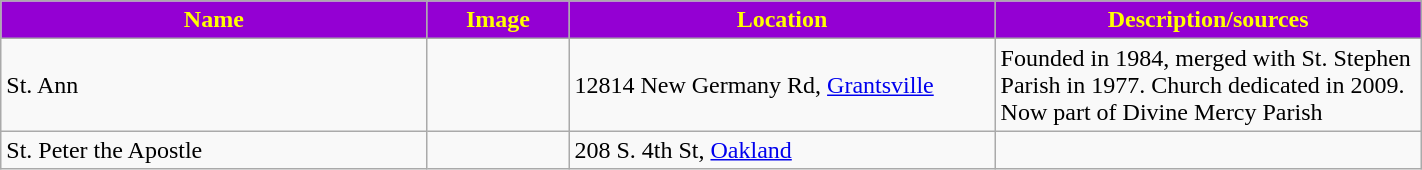<table class="wikitable sortable" style="width:75%">
<tr>
<th style="background:darkviolet; color:yellow;" width="30%"><strong>Name</strong></th>
<th style="background:darkviolet; color:yellow;" width="10%"><strong>Image</strong></th>
<th style="background:darkviolet; color:yellow;" width="30%"><strong>Location</strong></th>
<th style="background:darkviolet; color:yellow;" width="30%"><strong>Description/sources</strong></th>
</tr>
<tr>
<td>St. Ann</td>
<td></td>
<td>12814 New Germany Rd, <a href='#'>Grantsville</a></td>
<td>Founded in 1984, merged with St. Stephen Parish in 1977. Church dedicated in 2009. Now part of Divine Mercy Parish</td>
</tr>
<tr>
<td>St. Peter the Apostle</td>
<td></td>
<td>208 S. 4th St, <a href='#'>Oakland</a></td>
<td></td>
</tr>
</table>
